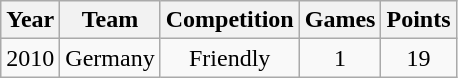<table class="wikitable">
<tr>
<th>Year</th>
<th>Team</th>
<th>Competition</th>
<th>Games</th>
<th>Points</th>
</tr>
<tr align="center">
<td>2010</td>
<td>Germany</td>
<td>Friendly</td>
<td>1</td>
<td>19</td>
</tr>
</table>
